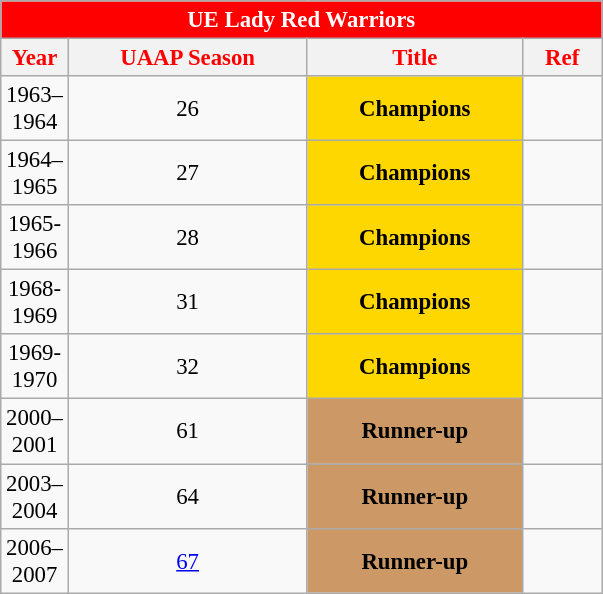<table class="wikitable sortable" style="font-size:95%; text-align:left;">
<tr>
<th colspan="4" style= "background: red; color: white; text-align: center"><strong>UE Lady Red Warriors</strong></th>
</tr>
<tr style="background: white; color: red">
<th style= "align=center; width:1em;">Year</th>
<th style= "align=center;width:10em;">UAAP Season</th>
<th style= "align=center; width:9em;">Title</th>
<th style= "align=center; width:3em;">Ref</th>
</tr>
<tr align=center>
<td>1963–1964</td>
<td>26</td>
<td style="background: gold;"><strong>Champions</strong></td>
<td></td>
</tr>
<tr align=center>
<td>1964–1965</td>
<td>27</td>
<td style="background:gold;"><strong>Champions</strong></td>
<td></td>
</tr>
<tr align=center>
<td>1965-1966</td>
<td>28</td>
<td style="background:gold;"><strong>Champions</strong></td>
<td></td>
</tr>
<tr align=center>
<td>1968-1969</td>
<td>31</td>
<td style="background:gold;"><strong>Champions</strong></td>
<td></td>
</tr>
<tr align=center>
<td>1969-1970</td>
<td>32</td>
<td style="background:gold;"><strong>Champions</strong></td>
<td></td>
</tr>
<tr align=center>
<td>2000–2001</td>
<td>61</td>
<td style="background: #c96;"><strong>Runner-up</strong></td>
<td></td>
</tr>
<tr align=center>
<td>2003–2004</td>
<td>64</td>
<td style="background: #c96;"><strong>Runner-up</strong></td>
<td></td>
</tr>
<tr align=center>
<td>2006–2007</td>
<td><a href='#'>67</a></td>
<td style="background: #c96;"><strong>Runner-up</strong></td>
<td></td>
</tr>
</table>
